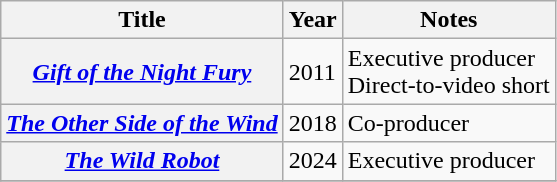<table class="wikitable plainrowheaders sortable">
<tr>
<th>Title</th>
<th>Year</th>
<th>Notes</th>
</tr>
<tr>
<th scope="row"><em><a href='#'>Gift of the Night Fury</a></em></th>
<td>2011</td>
<td>Executive producer<br>Direct-to-video short</td>
</tr>
<tr>
<th scope="row"><em><a href='#'>The Other Side of the Wind</a></em></th>
<td>2018</td>
<td>Co-producer</td>
</tr>
<tr>
<th scope="row"><em><a href='#'>The Wild Robot</a></em></th>
<td>2024</td>
<td>Executive producer</td>
</tr>
<tr>
</tr>
</table>
